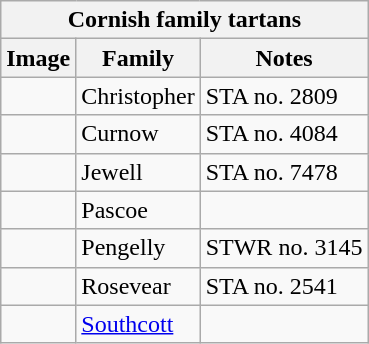<table class="wikitable">
<tr>
<th colspan="3">Cornish family tartans</th>
</tr>
<tr>
<th>Image</th>
<th>Family</th>
<th>Notes</th>
</tr>
<tr>
<td></td>
<td>Christopher</td>
<td>STA no. 2809</td>
</tr>
<tr>
<td></td>
<td>Curnow</td>
<td>STA no. 4084</td>
</tr>
<tr>
<td></td>
<td>Jewell</td>
<td>STA no. 7478</td>
</tr>
<tr>
<td></td>
<td>Pascoe</td>
<td></td>
</tr>
<tr>
<td></td>
<td>Pengelly</td>
<td>STWR no. 3145</td>
</tr>
<tr>
<td></td>
<td>Rosevear</td>
<td>STA no. 2541</td>
</tr>
<tr>
<td></td>
<td><a href='#'>Southcott</a></td>
<td></td>
</tr>
</table>
